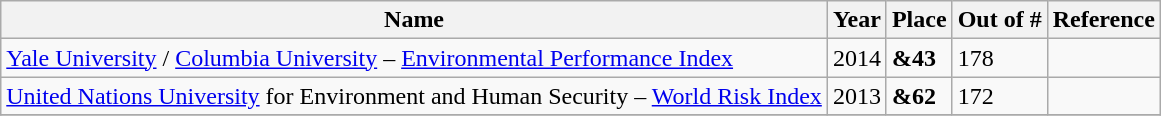<table class="wikitable sortable" style="text-align:left">
<tr>
<th>Name</th>
<th>Year</th>
<th>Place</th>
<th>Out of #</th>
<th>Reference</th>
</tr>
<tr>
<td><a href='#'>Yale University</a> / <a href='#'>Columbia University</a> – <a href='#'>Environmental Performance Index</a></td>
<td>2014</td>
<td><strong><span>&</span>43</strong></td>
<td>178</td>
<td></td>
</tr>
<tr>
<td><a href='#'>United Nations University</a> for Environment and Human Security – <a href='#'>World Risk Index</a></td>
<td>2013</td>
<td><strong><span>&</span>62</strong></td>
<td>172</td>
<td></td>
</tr>
<tr>
</tr>
</table>
